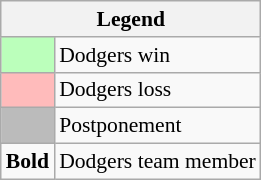<table class="wikitable" style="font-size:90%">
<tr>
<th colspan="2">Legend</th>
</tr>
<tr>
<td style="background:#bfb;"> </td>
<td>Dodgers win</td>
</tr>
<tr>
<td style="background:#fbb;"> </td>
<td>Dodgers loss</td>
</tr>
<tr>
<td style="background:#bbb;"> </td>
<td>Postponement</td>
</tr>
<tr>
<td><strong>Bold</strong></td>
<td>Dodgers team member</td>
</tr>
</table>
